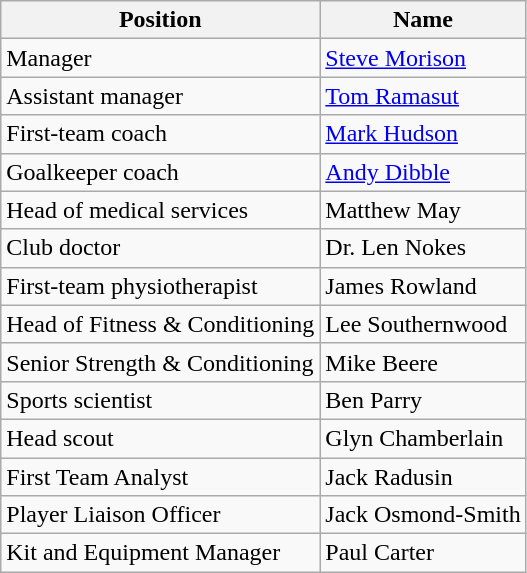<table class="wikitable" style="text-align: left">
<tr>
<th>Position</th>
<th>Name</th>
</tr>
<tr>
<td>Manager</td>
<td> <a href='#'>Steve Morison</a></td>
</tr>
<tr>
<td>Assistant manager</td>
<td> <a href='#'>Tom Ramasut</a></td>
</tr>
<tr>
<td>First-team coach</td>
<td> <a href='#'>Mark Hudson</a></td>
</tr>
<tr>
<td>Goalkeeper coach</td>
<td> <a href='#'>Andy Dibble</a></td>
</tr>
<tr>
<td>Head of medical services</td>
<td> Matthew May</td>
</tr>
<tr>
<td>Club doctor</td>
<td> Dr. Len Nokes</td>
</tr>
<tr>
<td>First-team physiotherapist</td>
<td> James Rowland</td>
</tr>
<tr>
<td>Head of Fitness & Conditioning</td>
<td> Lee Southernwood</td>
</tr>
<tr>
<td>Senior Strength & Conditioning</td>
<td> Mike Beere</td>
</tr>
<tr>
<td>Sports scientist</td>
<td> Ben Parry</td>
</tr>
<tr>
<td>Head scout</td>
<td> Glyn Chamberlain</td>
</tr>
<tr>
<td>First Team Analyst</td>
<td> Jack Radusin</td>
</tr>
<tr>
<td>Player Liaison Officer</td>
<td> Jack Osmond-Smith</td>
</tr>
<tr>
<td>Kit and Equipment Manager</td>
<td> Paul Carter</td>
</tr>
</table>
